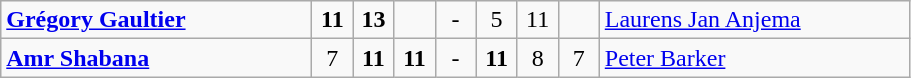<table class="wikitable">
<tr>
<td width=200> <strong><a href='#'>Grégory Gaultier</a></strong></td>
<td style="width:20px; text-align:center;"><strong>11</strong></td>
<td style="width:20px; text-align:center;"><strong>13</strong></td>
<td style="width:20px; text-align:center;"></td>
<td style="width:20px; text-align:center;">-</td>
<td style="width:20px; text-align:center;">5</td>
<td style="width:20px; text-align:center;">11</td>
<td style="width:20px; text-align:center;"></td>
<td width=200> <a href='#'>Laurens Jan Anjema</a></td>
</tr>
<tr>
<td> <strong><a href='#'>Amr Shabana</a></strong></td>
<td style="text-align:center;">7</td>
<td style="text-align:center;"><strong>11</strong></td>
<td style="text-align:center;"><strong>11</strong></td>
<td style="text-align:center;">-</td>
<td style="text-align:center;"><strong>11</strong></td>
<td style="text-align:center;">8</td>
<td style="text-align:center;">7</td>
<td> <a href='#'>Peter Barker</a></td>
</tr>
</table>
